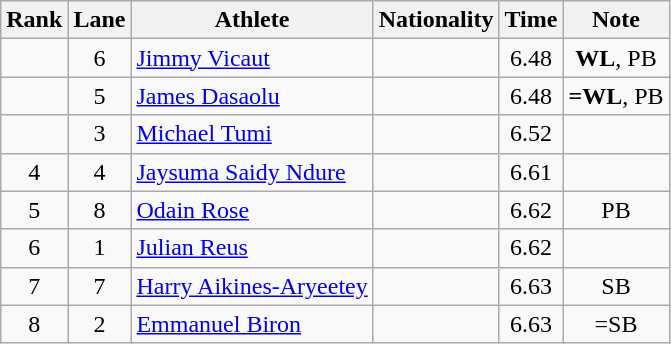<table class="wikitable sortable" style="text-align:center">
<tr>
<th>Rank</th>
<th>Lane</th>
<th>Athlete</th>
<th>Nationality</th>
<th>Time</th>
<th>Note</th>
</tr>
<tr>
<td></td>
<td>6</td>
<td align=left><a href='#'>Jimmy Vicaut</a></td>
<td align=left></td>
<td>6.48</td>
<td><strong>WL</strong>, PB</td>
</tr>
<tr>
<td></td>
<td>5</td>
<td align=left><a href='#'>James Dasaolu</a></td>
<td align=left></td>
<td>6.48</td>
<td><strong>=WL</strong>, PB</td>
</tr>
<tr>
<td></td>
<td>3</td>
<td align=left><a href='#'>Michael Tumi</a></td>
<td align=left></td>
<td>6.52</td>
<td></td>
</tr>
<tr>
<td>4</td>
<td>4</td>
<td align=left><a href='#'>Jaysuma Saidy Ndure</a></td>
<td align=left></td>
<td>6.61</td>
<td></td>
</tr>
<tr>
<td>5</td>
<td>8</td>
<td align=left><a href='#'>Odain Rose</a></td>
<td align=left></td>
<td>6.62</td>
<td>PB</td>
</tr>
<tr>
<td>6</td>
<td>1</td>
<td align=left><a href='#'>Julian Reus</a></td>
<td align=left></td>
<td>6.62</td>
<td></td>
</tr>
<tr>
<td>7</td>
<td>7</td>
<td align=left><a href='#'>Harry Aikines-Aryeetey</a></td>
<td align=left></td>
<td>6.63</td>
<td>SB</td>
</tr>
<tr>
<td>8</td>
<td>2</td>
<td align=left><a href='#'>Emmanuel Biron</a></td>
<td align=left></td>
<td>6.63</td>
<td>=SB</td>
</tr>
</table>
